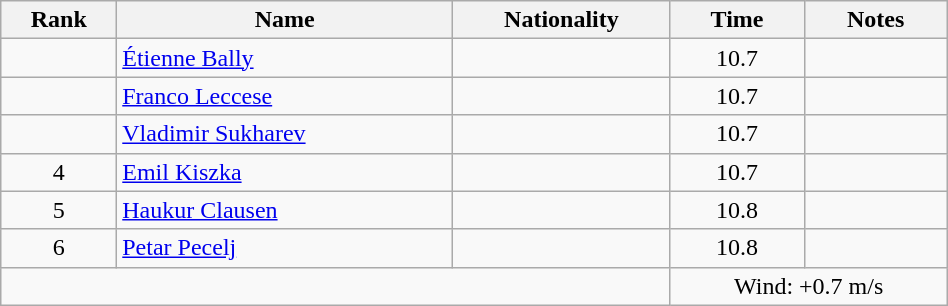<table class="wikitable sortable" style="text-align:center;width: 50%">
<tr>
<th>Rank</th>
<th>Name</th>
<th>Nationality</th>
<th>Time</th>
<th>Notes</th>
</tr>
<tr>
<td></td>
<td align=left><a href='#'>Étienne Bally</a></td>
<td align=left></td>
<td>10.7</td>
<td></td>
</tr>
<tr>
<td></td>
<td align=left><a href='#'>Franco Leccese</a></td>
<td align=left></td>
<td>10.7</td>
<td></td>
</tr>
<tr>
<td></td>
<td align=left><a href='#'>Vladimir Sukharev</a></td>
<td align=left></td>
<td>10.7</td>
<td></td>
</tr>
<tr>
<td>4</td>
<td align=left><a href='#'>Emil Kiszka</a></td>
<td align=left></td>
<td>10.7</td>
<td></td>
</tr>
<tr>
<td>5</td>
<td align=left><a href='#'>Haukur Clausen</a></td>
<td align=left></td>
<td>10.8</td>
<td></td>
</tr>
<tr>
<td>6</td>
<td align=left><a href='#'>Petar Pecelj</a></td>
<td align=left></td>
<td>10.8</td>
<td></td>
</tr>
<tr>
<td colspan="3"></td>
<td colspan="2">Wind: +0.7 m/s</td>
</tr>
</table>
